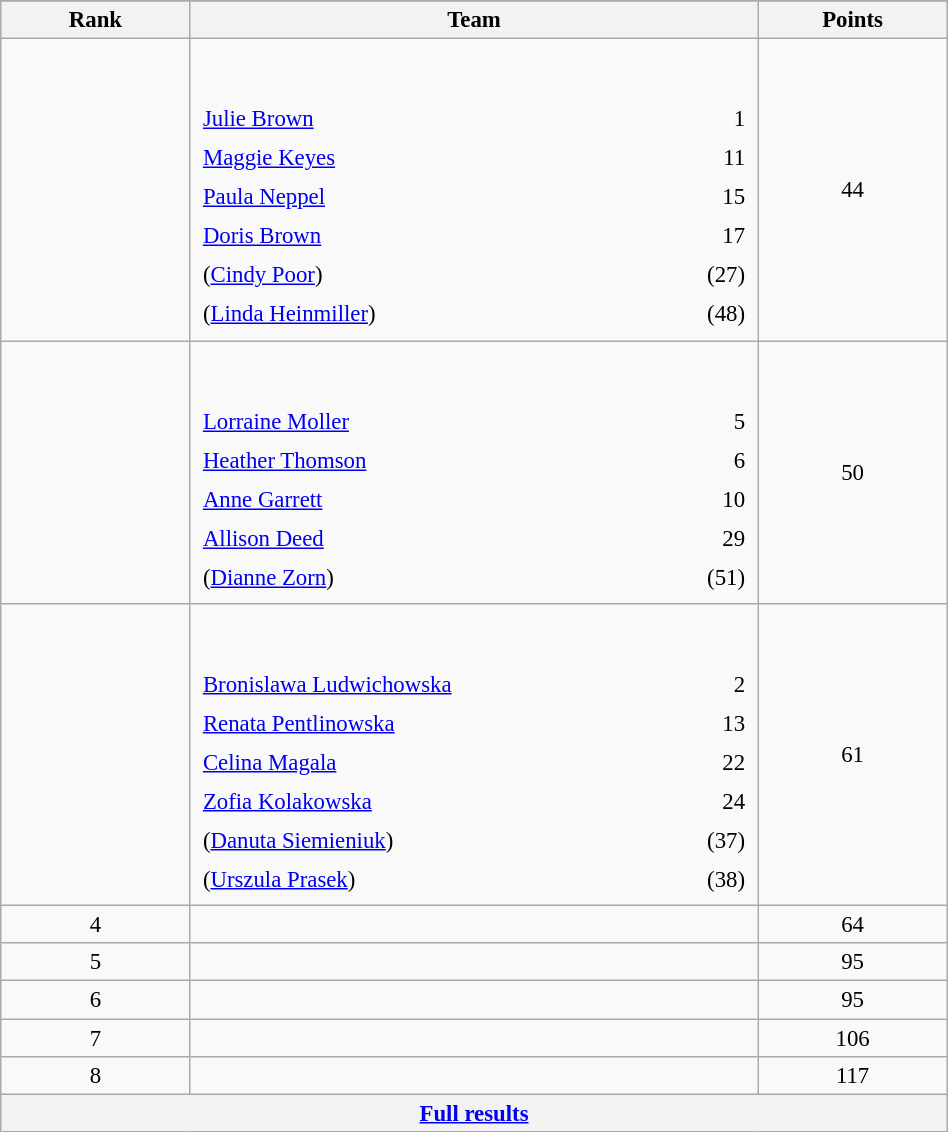<table class="wikitable sortable" style=" text-align:center; font-size:95%;" width="50%">
<tr>
</tr>
<tr>
<th width=10%>Rank</th>
<th width=30%>Team</th>
<th width=10%>Points</th>
</tr>
<tr>
<td align=center></td>
<td align=left> <br><br><table width=100%>
<tr>
<td align=left style="border:0"><a href='#'>Julie Brown</a></td>
<td align=right style="border:0">1</td>
</tr>
<tr>
<td align=left style="border:0"><a href='#'>Maggie Keyes</a></td>
<td align=right style="border:0">11</td>
</tr>
<tr>
<td align=left style="border:0"><a href='#'>Paula Neppel</a></td>
<td align=right style="border:0">15</td>
</tr>
<tr>
<td align=left style="border:0"><a href='#'>Doris Brown</a></td>
<td align=right style="border:0">17</td>
</tr>
<tr>
<td align=left style="border:0">(<a href='#'>Cindy Poor</a>)</td>
<td align=right style="border:0">(27)</td>
</tr>
<tr>
<td align=left style="border:0">(<a href='#'>Linda Heinmiller</a>)</td>
<td align=right style="border:0">(48)</td>
</tr>
</table>
</td>
<td>44</td>
</tr>
<tr>
<td align=center></td>
<td align=left> <br><br><table width=100%>
<tr>
<td align=left style="border:0"><a href='#'>Lorraine Moller</a></td>
<td align=right style="border:0">5</td>
</tr>
<tr>
<td align=left style="border:0"><a href='#'>Heather Thomson</a></td>
<td align=right style="border:0">6</td>
</tr>
<tr>
<td align=left style="border:0"><a href='#'>Anne Garrett</a></td>
<td align=right style="border:0">10</td>
</tr>
<tr>
<td align=left style="border:0"><a href='#'>Allison Deed</a></td>
<td align=right style="border:0">29</td>
</tr>
<tr>
<td align=left style="border:0">(<a href='#'>Dianne Zorn</a>)</td>
<td align=right style="border:0">(51)</td>
</tr>
</table>
</td>
<td>50</td>
</tr>
<tr>
<td align=center></td>
<td align=left> <br><br><table width=100%>
<tr>
<td align=left style="border:0"><a href='#'>Bronislawa Ludwichowska</a></td>
<td align=right style="border:0">2</td>
</tr>
<tr>
<td align=left style="border:0"><a href='#'>Renata Pentlinowska</a></td>
<td align=right style="border:0">13</td>
</tr>
<tr>
<td align=left style="border:0"><a href='#'>Celina Magala</a></td>
<td align=right style="border:0">22</td>
</tr>
<tr>
<td align=left style="border:0"><a href='#'>Zofia Kolakowska</a></td>
<td align=right style="border:0">24</td>
</tr>
<tr>
<td align=left style="border:0">(<a href='#'>Danuta Siemieniuk</a>)</td>
<td align=right style="border:0">(37)</td>
</tr>
<tr>
<td align=left style="border:0">(<a href='#'>Urszula Prasek</a>)</td>
<td align=right style="border:0">(38)</td>
</tr>
</table>
</td>
<td>61</td>
</tr>
<tr>
<td align=center>4</td>
<td align=left></td>
<td>64</td>
</tr>
<tr>
<td align=center>5</td>
<td align=left></td>
<td>95</td>
</tr>
<tr>
<td align=center>6</td>
<td align=left></td>
<td>95</td>
</tr>
<tr>
<td align=center>7</td>
<td align=left></td>
<td>106</td>
</tr>
<tr>
<td align=center>8</td>
<td align=left></td>
<td>117</td>
</tr>
<tr class="sortbottom">
<th colspan=3 align=center><a href='#'>Full results</a></th>
</tr>
</table>
